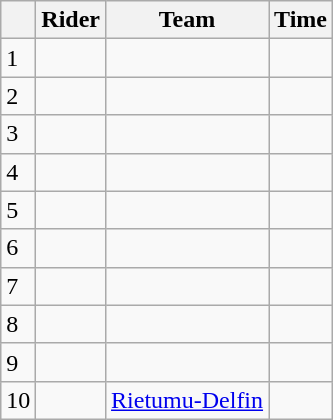<table class="wikitable">
<tr>
<th></th>
<th>Rider</th>
<th>Team</th>
<th>Time</th>
</tr>
<tr>
<td>1</td>
<td> </td>
<td></td>
<td align="right"></td>
</tr>
<tr>
<td>2</td>
<td></td>
<td></td>
<td align="right"></td>
</tr>
<tr>
<td>3</td>
<td> </td>
<td></td>
<td align="right"></td>
</tr>
<tr>
<td>4</td>
<td></td>
<td></td>
<td align="right"></td>
</tr>
<tr>
<td>5</td>
<td></td>
<td></td>
<td align="right"></td>
</tr>
<tr>
<td>6</td>
<td></td>
<td></td>
<td align="right"></td>
</tr>
<tr>
<td>7</td>
<td></td>
<td></td>
<td align="right"></td>
</tr>
<tr>
<td>8</td>
<td></td>
<td></td>
<td align="right"></td>
</tr>
<tr>
<td>9</td>
<td></td>
<td></td>
<td align="right"></td>
</tr>
<tr>
<td>10</td>
<td></td>
<td><a href='#'>Rietumu-Delfin</a></td>
<td align="right"></td>
</tr>
</table>
